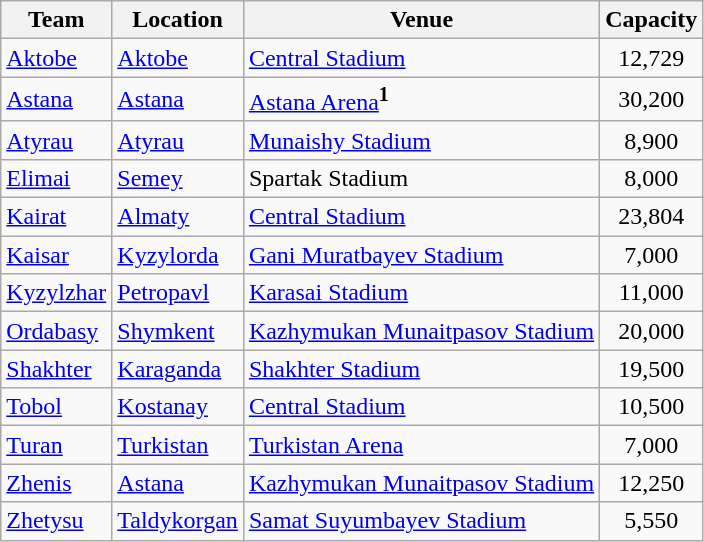<table class="wikitable sortable" border="1">
<tr>
<th>Team</th>
<th>Location</th>
<th>Venue</th>
<th>Capacity</th>
</tr>
<tr>
<td><a href='#'>Aktobe</a></td>
<td><a href='#'>Aktobe</a></td>
<td><a href='#'>Central Stadium</a></td>
<td style="text-align:center;">12,729</td>
</tr>
<tr>
<td><a href='#'>Astana</a></td>
<td><a href='#'>Astana</a></td>
<td><a href='#'>Astana Arena</a><sup><strong>1</strong></sup></td>
<td style="text-align:center;">30,200</td>
</tr>
<tr>
<td><a href='#'>Atyrau</a></td>
<td><a href='#'>Atyrau</a></td>
<td><a href='#'>Munaishy Stadium</a></td>
<td style="text-align:center;">8,900</td>
</tr>
<tr>
<td><a href='#'>Elimai</a></td>
<td><a href='#'>Semey</a></td>
<td>Spartak Stadium</td>
<td style="text-align:center;">8,000</td>
</tr>
<tr>
<td><a href='#'>Kairat</a></td>
<td><a href='#'>Almaty</a></td>
<td><a href='#'>Central Stadium</a></td>
<td style="text-align:center;">23,804</td>
</tr>
<tr>
<td><a href='#'>Kaisar</a></td>
<td><a href='#'>Kyzylorda</a></td>
<td><a href='#'>Gani Muratbayev Stadium</a></td>
<td style="text-align:center;">7,000</td>
</tr>
<tr>
<td><a href='#'>Kyzylzhar</a></td>
<td><a href='#'>Petropavl</a></td>
<td><a href='#'>Karasai Stadium</a></td>
<td style="text-align:center;">11,000</td>
</tr>
<tr>
<td><a href='#'>Ordabasy</a></td>
<td><a href='#'>Shymkent</a></td>
<td><a href='#'>Kazhymukan Munaitpasov Stadium</a></td>
<td style="text-align:center;">20,000</td>
</tr>
<tr>
<td><a href='#'>Shakhter</a></td>
<td><a href='#'>Karaganda</a></td>
<td><a href='#'>Shakhter Stadium</a></td>
<td style="text-align:center;">19,500</td>
</tr>
<tr>
<td><a href='#'>Tobol</a></td>
<td><a href='#'>Kostanay</a></td>
<td><a href='#'>Central Stadium</a></td>
<td style="text-align:center;">10,500</td>
</tr>
<tr>
<td><a href='#'>Turan</a></td>
<td><a href='#'>Turkistan</a></td>
<td><a href='#'>Turkistan Arena</a></td>
<td style="text-align:center;">7,000</td>
</tr>
<tr>
<td><a href='#'>Zhenis</a></td>
<td><a href='#'>Astana</a></td>
<td><a href='#'>Kazhymukan Munaitpasov Stadium</a></td>
<td style="text-align:center;">12,250</td>
</tr>
<tr>
<td><a href='#'>Zhetysu</a></td>
<td><a href='#'>Taldykorgan</a></td>
<td><a href='#'>Samat Suyumbayev Stadium</a></td>
<td style="text-align:center;">5,550</td>
</tr>
</table>
